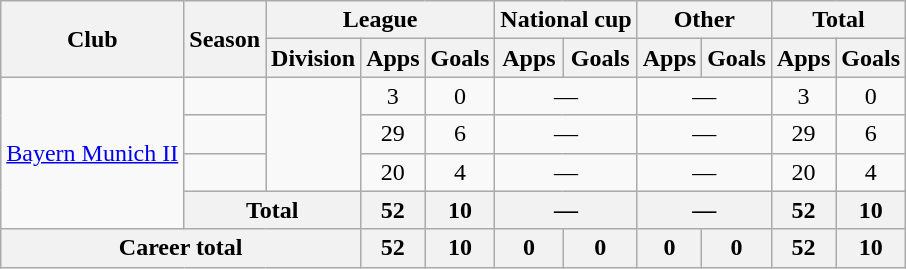<table class="wikitable" style="text-align:center">
<tr>
<th rowspan="2">Club</th>
<th rowspan="2">Season</th>
<th colspan="3">League</th>
<th colspan="2">National cup</th>
<th colspan="2">Other</th>
<th colspan="2">Total</th>
</tr>
<tr>
<th>Division</th>
<th>Apps</th>
<th>Goals</th>
<th>Apps</th>
<th>Goals</th>
<th>Apps</th>
<th>Goals</th>
<th>Apps</th>
<th>Goals</th>
</tr>
<tr>
<td rowspan="4"><a href='#'>Bayern Munich II</a></td>
<td></td>
<td rowspan="3"></td>
<td>3</td>
<td>0</td>
<td colspan="2">—</td>
<td colspan="2">—</td>
<td>3</td>
<td>0</td>
</tr>
<tr>
<td></td>
<td>29</td>
<td>6</td>
<td colspan="2">—</td>
<td colspan="2">—</td>
<td>29</td>
<td>6</td>
</tr>
<tr>
<td></td>
<td>20</td>
<td>4</td>
<td colspan="2">—</td>
<td colspan="2">—</td>
<td>20</td>
<td>4</td>
</tr>
<tr>
<th colspan="2">Total</th>
<th>52</th>
<th>10</th>
<th colspan="2">—</th>
<th colspan="2">—</th>
<th>52</th>
<th>10</th>
</tr>
<tr>
<th colspan="3">Career total</th>
<th>52</th>
<th>10</th>
<th>0</th>
<th>0</th>
<th>0</th>
<th>0</th>
<th>52</th>
<th>10</th>
</tr>
</table>
